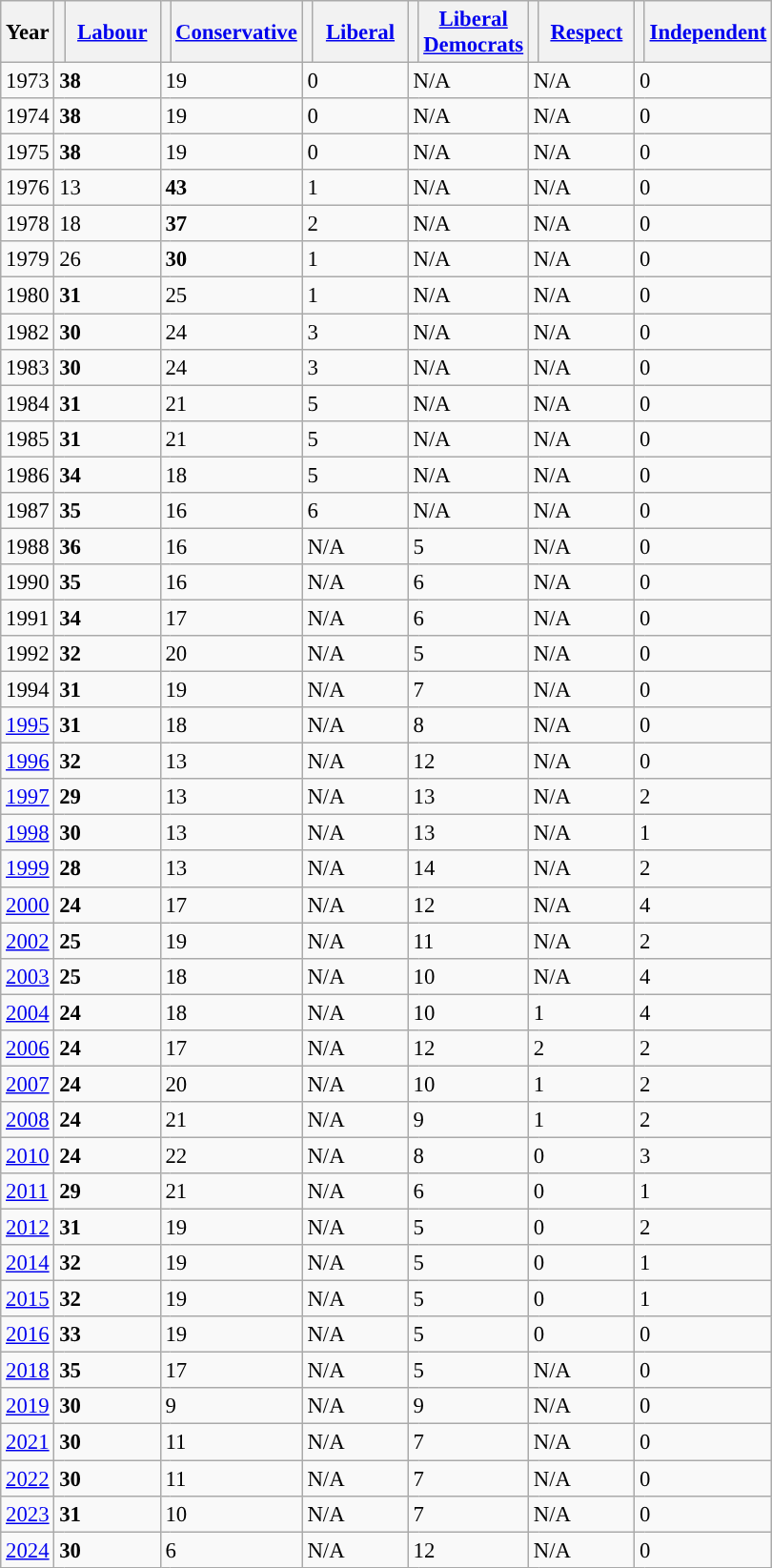<table class="wikitable" style="font-size: 95%;">
<tr>
<th>Year</th>
<th style="background-color: "></th>
<th width="60"><a href='#'>Labour</a></th>
<th style="background-color: "></th>
<th width="60"><a href='#'>Conservative</a></th>
<th style="background-color: "></th>
<th width="60"><a href='#'>Liberal</a></th>
<th style="background-color: "></th>
<th width="60"><a href='#'>Liberal Democrats</a></th>
<th style="background-color: "></th>
<th width="60"><a href='#'>Respect</a></th>
<th style="background-color: "></th>
<th width="60"><a href='#'>Independent</a></th>
</tr>
<tr>
<td>1973</td>
<td colspan="2"><strong>38</strong></td>
<td colspan="2">19</td>
<td colspan="2">0</td>
<td colspan="2">N/A</td>
<td colspan="2">N/A</td>
<td colspan="2">0</td>
</tr>
<tr>
<td>1974</td>
<td colspan="2"><strong>38</strong></td>
<td colspan="2">19</td>
<td colspan="2">0</td>
<td colspan="2">N/A</td>
<td colspan="2">N/A</td>
<td colspan="2">0</td>
</tr>
<tr>
<td>1975</td>
<td colspan="2"><strong>38</strong></td>
<td colspan="2">19</td>
<td colspan="2">0</td>
<td colspan="2">N/A</td>
<td colspan="2">N/A</td>
<td colspan="2">0</td>
</tr>
<tr>
<td>1976</td>
<td colspan="2">13</td>
<td colspan="2"><strong>43</strong></td>
<td colspan="2">1</td>
<td colspan="2">N/A</td>
<td colspan="2">N/A</td>
<td colspan="2">0</td>
</tr>
<tr>
<td>1978</td>
<td colspan="2">18</td>
<td colspan="2"><strong>37</strong></td>
<td colspan="2">2</td>
<td colspan="2">N/A</td>
<td colspan="2">N/A</td>
<td colspan="2">0</td>
</tr>
<tr>
<td>1979</td>
<td colspan="2">26</td>
<td colspan="2"><strong>30</strong></td>
<td colspan="2">1</td>
<td colspan="2">N/A</td>
<td colspan="2">N/A</td>
<td colspan="2">0</td>
</tr>
<tr>
<td>1980</td>
<td colspan="2"><strong>31</strong></td>
<td colspan="2">25</td>
<td colspan="2">1</td>
<td colspan="2">N/A</td>
<td colspan="2">N/A</td>
<td colspan="2">0</td>
</tr>
<tr>
<td>1982</td>
<td colspan="2"><strong>30</strong></td>
<td colspan="2">24</td>
<td colspan="2">3</td>
<td colspan="2">N/A</td>
<td colspan="2">N/A</td>
<td colspan="2">0</td>
</tr>
<tr>
<td>1983</td>
<td colspan="2"><strong>30</strong></td>
<td colspan="2">24</td>
<td colspan="2">3</td>
<td colspan="2">N/A</td>
<td colspan="2">N/A</td>
<td colspan="2">0</td>
</tr>
<tr>
<td>1984</td>
<td colspan="2"><strong>31</strong></td>
<td colspan="2">21</td>
<td colspan="2">5</td>
<td colspan="2">N/A</td>
<td colspan="2">N/A</td>
<td colspan="2">0</td>
</tr>
<tr>
<td>1985</td>
<td colspan="2"><strong>31</strong></td>
<td colspan="2">21</td>
<td colspan="2">5</td>
<td colspan="2">N/A</td>
<td colspan="2">N/A</td>
<td colspan="2">0</td>
</tr>
<tr>
<td>1986</td>
<td colspan="2"><strong>34</strong></td>
<td colspan="2">18</td>
<td colspan="2">5</td>
<td colspan="2">N/A</td>
<td colspan="2">N/A</td>
<td colspan="2">0</td>
</tr>
<tr>
<td>1987</td>
<td colspan="2"><strong>35</strong></td>
<td colspan="2">16</td>
<td colspan="2">6</td>
<td colspan="2">N/A</td>
<td colspan="2">N/A</td>
<td colspan="2">0</td>
</tr>
<tr>
<td>1988</td>
<td colspan="2"><strong>36</strong></td>
<td colspan="2">16</td>
<td colspan="2">N/A</td>
<td colspan="2">5</td>
<td colspan="2">N/A</td>
<td colspan="2">0</td>
</tr>
<tr>
<td>1990</td>
<td colspan="2"><strong>35</strong></td>
<td colspan="2">16</td>
<td colspan="2">N/A</td>
<td colspan="2">6</td>
<td colspan="2">N/A</td>
<td colspan="2">0</td>
</tr>
<tr>
<td>1991</td>
<td colspan="2"><strong>34</strong></td>
<td colspan="2">17</td>
<td colspan="2">N/A</td>
<td colspan="2">6</td>
<td colspan="2">N/A</td>
<td colspan="2">0</td>
</tr>
<tr>
<td>1992</td>
<td colspan="2"><strong>32</strong></td>
<td colspan="2">20</td>
<td colspan="2">N/A</td>
<td colspan="2">5</td>
<td colspan="2">N/A</td>
<td colspan="2">0</td>
</tr>
<tr>
<td>1994</td>
<td colspan="2"><strong>31</strong></td>
<td colspan="2">19</td>
<td colspan="2">N/A</td>
<td colspan="2">7</td>
<td colspan="2">N/A</td>
<td colspan="2">0</td>
</tr>
<tr>
<td><a href='#'>1995</a></td>
<td colspan="2"><strong>31</strong></td>
<td colspan="2">18</td>
<td colspan="2">N/A</td>
<td colspan="2">8</td>
<td colspan="2">N/A</td>
<td colspan="2">0</td>
</tr>
<tr>
<td><a href='#'>1996</a></td>
<td colspan="2"><strong>32</strong></td>
<td colspan="2">13</td>
<td colspan="2">N/A</td>
<td colspan="2">12</td>
<td colspan="2">N/A</td>
<td colspan="2">0</td>
</tr>
<tr>
<td><a href='#'>1997</a></td>
<td colspan="2"><strong>29</strong></td>
<td colspan="2">13</td>
<td colspan="2">N/A</td>
<td colspan="2">13</td>
<td colspan="2">N/A</td>
<td colspan="2">2</td>
</tr>
<tr>
<td><a href='#'>1998</a></td>
<td colspan="2"><strong>30</strong></td>
<td colspan="2">13</td>
<td colspan="2">N/A</td>
<td colspan="2">13</td>
<td colspan="2">N/A</td>
<td colspan="2">1</td>
</tr>
<tr>
<td><a href='#'>1999</a></td>
<td colspan="2"><strong>28</strong></td>
<td colspan="2">13</td>
<td colspan="2">N/A</td>
<td colspan="2">14</td>
<td colspan="2">N/A</td>
<td colspan="2">2</td>
</tr>
<tr>
<td><a href='#'>2000</a></td>
<td colspan="2"><strong>24</strong></td>
<td colspan="2">17</td>
<td colspan="2">N/A</td>
<td colspan="2">12</td>
<td colspan="2">N/A</td>
<td colspan="2">4</td>
</tr>
<tr>
<td><a href='#'>2002</a></td>
<td colspan="2"><strong>25</strong></td>
<td colspan="2">19</td>
<td colspan="2">N/A</td>
<td colspan="2">11</td>
<td colspan="2">N/A</td>
<td colspan="2">2</td>
</tr>
<tr>
<td><a href='#'>2003</a></td>
<td colspan="2"><strong>25</strong></td>
<td colspan="2">18</td>
<td colspan="2">N/A</td>
<td colspan="2">10</td>
<td colspan="2">N/A</td>
<td colspan="2">4</td>
</tr>
<tr>
<td><a href='#'>2004</a></td>
<td colspan="2"><strong>24</strong></td>
<td colspan="2">18</td>
<td colspan="2">N/A</td>
<td colspan="2">10</td>
<td colspan="2">1</td>
<td colspan="2">4</td>
</tr>
<tr>
<td><a href='#'>2006</a></td>
<td colspan="2"><strong>24</strong></td>
<td colspan="2">17</td>
<td colspan="2">N/A</td>
<td colspan="2">12</td>
<td colspan="2">2</td>
<td colspan="2">2</td>
</tr>
<tr>
<td><a href='#'>2007</a></td>
<td colspan="2"><strong>24</strong></td>
<td colspan="2">20</td>
<td colspan="2">N/A</td>
<td colspan="2">10</td>
<td colspan="2">1</td>
<td colspan="2">2</td>
</tr>
<tr>
<td><a href='#'>2008</a></td>
<td colspan="2"><strong>24</strong></td>
<td colspan="2">21</td>
<td colspan="2">N/A</td>
<td colspan="2">9</td>
<td colspan="2">1</td>
<td colspan="2">2</td>
</tr>
<tr>
<td><a href='#'>2010</a></td>
<td colspan="2"><strong>24</strong></td>
<td colspan="2">22</td>
<td colspan="2">N/A</td>
<td colspan="2">8</td>
<td colspan="2">0</td>
<td colspan="2">3</td>
</tr>
<tr>
<td><a href='#'>2011</a></td>
<td colspan="2"><strong>29</strong></td>
<td colspan="2">21</td>
<td colspan="2">N/A</td>
<td colspan="2">6</td>
<td colspan="2">0</td>
<td colspan="2">1</td>
</tr>
<tr>
<td><a href='#'>2012</a></td>
<td colspan="2"><strong>31</strong></td>
<td colspan="2">19</td>
<td colspan="2">N/A</td>
<td colspan="2">5</td>
<td colspan="2">0</td>
<td colspan="2">2</td>
</tr>
<tr>
<td><a href='#'>2014</a></td>
<td colspan="2"><strong>32</strong></td>
<td colspan="2">19</td>
<td colspan="2">N/A</td>
<td colspan="2">5</td>
<td colspan="2">0</td>
<td colspan="2">1</td>
</tr>
<tr>
<td><a href='#'>2015</a></td>
<td colspan="2"><strong>32</strong></td>
<td colspan="2">19</td>
<td colspan="2">N/A</td>
<td colspan="2">5</td>
<td colspan="2">0</td>
<td colspan="2">1</td>
</tr>
<tr>
<td><a href='#'>2016</a></td>
<td colspan="2"><strong>33</strong></td>
<td colspan="2">19</td>
<td colspan="2">N/A</td>
<td colspan="2">5</td>
<td colspan="2">0</td>
<td colspan="2">0</td>
</tr>
<tr>
<td><a href='#'>2018</a></td>
<td colspan="2"><strong>35</strong></td>
<td colspan="2">17</td>
<td colspan="2">N/A</td>
<td colspan="2">5</td>
<td colspan="2">N/A</td>
<td colspan="2">0</td>
</tr>
<tr>
<td><a href='#'>2019</a></td>
<td colspan="2"><strong>30</strong></td>
<td colspan="2">9</td>
<td colspan="2">N/A</td>
<td colspan="2">9</td>
<td colspan="2">N/A</td>
<td colspan="2">0</td>
</tr>
<tr>
<td><a href='#'>2021</a></td>
<td colspan="2"><strong>30</strong></td>
<td colspan="2">11</td>
<td colspan="2">N/A</td>
<td colspan="2">7</td>
<td colspan="2">N/A</td>
<td colspan="2">0</td>
</tr>
<tr>
<td><a href='#'>2022</a></td>
<td colspan="2"><strong>30</strong></td>
<td colspan="2">11</td>
<td colspan="2">N/A</td>
<td colspan="2">7</td>
<td colspan="2">N/A</td>
<td colspan="2">0</td>
</tr>
<tr>
<td><a href='#'>2023</a></td>
<td colspan="2"><strong>31</strong></td>
<td colspan="2">10</td>
<td colspan="2">N/A</td>
<td colspan="2">7</td>
<td colspan="2">N/A</td>
<td colspan="2">0</td>
</tr>
<tr>
<td><a href='#'>2024</a></td>
<td colspan="2"><strong>30</strong></td>
<td colspan="2">6</td>
<td colspan="2">N/A</td>
<td colspan="2">12</td>
<td colspan="2">N/A</td>
<td colspan="2">0</td>
</tr>
</table>
